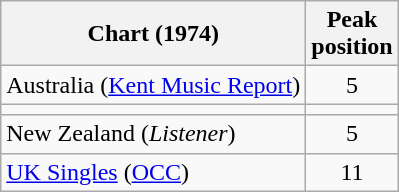<table class="wikitable sortable">
<tr>
<th align="left">Chart (1974)</th>
<th align="left">Peak<br>position</th>
</tr>
<tr>
<td align="left">Australia (<a href='#'>Kent Music Report</a>)</td>
<td style="text-align:center;">5</td>
</tr>
<tr>
<td></td>
</tr>
<tr>
<td align="left">New Zealand (<em>Listener</em>)</td>
<td style="text-align:center;">5</td>
</tr>
<tr>
<td align="left"><a href='#'>UK Singles</a> (<a href='#'>OCC</a>)</td>
<td style="text-align:center;">11</td>
</tr>
</table>
